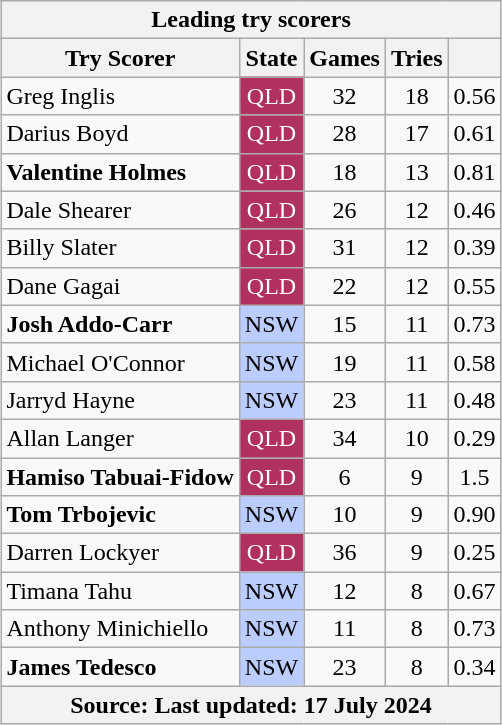<table class="wikitable sortable" style="margin: 1em auto; text-align:center">
<tr>
<th colspan=5>Leading try scorers</th>
</tr>
<tr>
<th>Try Scorer</th>
<th>State</th>
<th>Games</th>
<th>Tries</th>
<th></th>
</tr>
<tr>
<td align=left>Greg Inglis</td>
<td style="background:#b03060; color:white">QLD</td>
<td>32</td>
<td>18</td>
<td>0.56</td>
</tr>
<tr>
<td align=left>Darius Boyd</td>
<td style="background:#b03060; color:white">QLD</td>
<td>28</td>
<td>17</td>
<td>0.61</td>
</tr>
<tr>
<td align="left"><strong>Valentine Holmes</strong></td>
<td style="background:#b03060; color:white">QLD</td>
<td>18</td>
<td>13</td>
<td>0.81</td>
</tr>
<tr>
<td align=left>Dale Shearer</td>
<td style="background:#b03060; color:white">QLD</td>
<td>26</td>
<td>12</td>
<td>0.46</td>
</tr>
<tr>
<td align=left>Billy Slater</td>
<td style="background:#b03060; color:white">QLD</td>
<td>31</td>
<td>12</td>
<td>0.39</td>
</tr>
<tr>
<td align=left>Dane Gagai</td>
<td style="background:#b03060; color:white">QLD</td>
<td>22</td>
<td>12</td>
<td>0.55</td>
</tr>
<tr>
<td align="left"><strong>Josh Addo-Carr</strong></td>
<td style="background:#bcf">NSW</td>
<td>15</td>
<td>11</td>
<td>0.73</td>
</tr>
<tr>
<td align="left">Michael O'Connor</td>
<td style="background:#bcf">NSW</td>
<td>19</td>
<td>11</td>
<td>0.58</td>
</tr>
<tr>
<td align=left>Jarryd Hayne</td>
<td style="background:#bcf">NSW</td>
<td>23</td>
<td>11</td>
<td>0.48</td>
</tr>
<tr>
<td align=left>Allan Langer</td>
<td style="background:#b03060; color:white">QLD</td>
<td>34</td>
<td>10</td>
<td>0.29</td>
</tr>
<tr>
<td align=left><strong>Hamiso Tabuai-Fidow</strong></td>
<td style="background:#b03060; color:white">QLD</td>
<td>6</td>
<td>9</td>
<td>1.5</td>
</tr>
<tr>
<td align="left"><strong>Tom Trbojevic</strong></td>
<td style="background:#bcf">NSW</td>
<td>10</td>
<td>9</td>
<td>0.90</td>
</tr>
<tr>
<td align=left>Darren Lockyer</td>
<td style="background:#b03060; color:white">QLD</td>
<td>36</td>
<td>9</td>
<td>0.25</td>
</tr>
<tr>
<td align=left>Timana Tahu</td>
<td style="background:#bcf">NSW</td>
<td>12</td>
<td>8</td>
<td>0.67</td>
</tr>
<tr>
<td align=left>Anthony Minichiello</td>
<td style="background:#bcf">NSW</td>
<td>11</td>
<td>8</td>
<td>0.73</td>
</tr>
<tr>
<td align=left><strong>James Tedesco</strong></td>
<td style="background:#bcf">NSW</td>
<td>23</td>
<td>8</td>
<td>0.34</td>
</tr>
<tr>
<th colspan=5>Source:  Last updated: 17 July 2024</th>
</tr>
</table>
